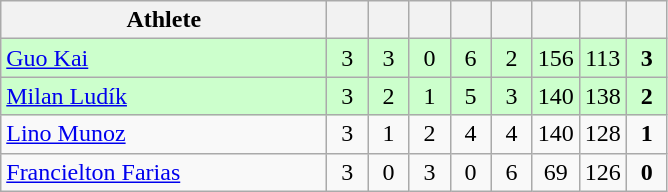<table class=wikitable style="text-align:center">
<tr>
<th width=210>Athlete</th>
<th width=20></th>
<th width=20></th>
<th width=20></th>
<th width=20></th>
<th width=20></th>
<th width=20></th>
<th width=20></th>
<th width=20></th>
</tr>
<tr bgcolor=ccffcc>
<td style="text-align:left"> <a href='#'>Guo Kai</a></td>
<td>3</td>
<td>3</td>
<td>0</td>
<td>6</td>
<td>2</td>
<td>156</td>
<td>113</td>
<td><strong>3</strong></td>
</tr>
<tr bgcolor=ccffcc>
<td style="text-align:left"> <a href='#'>Milan Ludík</a></td>
<td>3</td>
<td>2</td>
<td>1</td>
<td>5</td>
<td>3</td>
<td>140</td>
<td>138</td>
<td><strong>2</strong></td>
</tr>
<tr>
<td style="text-align:left"> <a href='#'>Lino Munoz</a></td>
<td>3</td>
<td>1</td>
<td>2</td>
<td>4</td>
<td>4</td>
<td>140</td>
<td>128</td>
<td><strong>1</strong></td>
</tr>
<tr>
<td style="text-align:left"> <a href='#'>Francielton Farias</a></td>
<td>3</td>
<td>0</td>
<td>3</td>
<td>0</td>
<td>6</td>
<td>69</td>
<td>126</td>
<td><strong>0</strong></td>
</tr>
</table>
